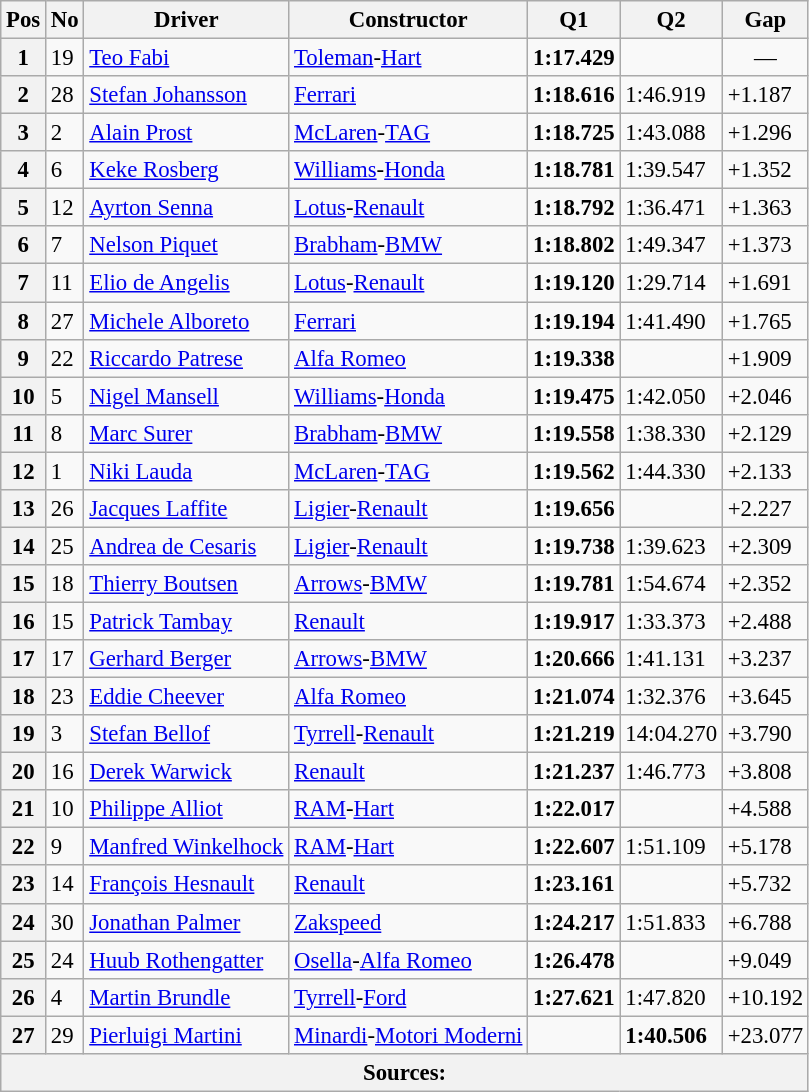<table class="wikitable sortable" style="font-size: 95%;">
<tr>
<th>Pos</th>
<th>No</th>
<th>Driver</th>
<th>Constructor</th>
<th>Q1</th>
<th>Q2</th>
<th>Gap</th>
</tr>
<tr>
<th>1</th>
<td>19</td>
<td> <a href='#'>Teo Fabi</a></td>
<td><a href='#'>Toleman</a>-<a href='#'>Hart</a></td>
<td><strong>1:17.429</strong></td>
<td></td>
<td align="center">—</td>
</tr>
<tr>
<th>2</th>
<td>28</td>
<td> <a href='#'>Stefan Johansson</a></td>
<td><a href='#'>Ferrari</a></td>
<td><strong>1:18.616</strong></td>
<td>1:46.919</td>
<td>+1.187</td>
</tr>
<tr>
<th>3</th>
<td>2</td>
<td> <a href='#'>Alain Prost</a></td>
<td><a href='#'>McLaren</a>-<a href='#'>TAG</a></td>
<td><strong>1:18.725</strong></td>
<td>1:43.088</td>
<td>+1.296</td>
</tr>
<tr>
<th>4</th>
<td>6</td>
<td> <a href='#'>Keke Rosberg</a></td>
<td><a href='#'>Williams</a>-<a href='#'>Honda</a></td>
<td><strong>1:18.781</strong></td>
<td>1:39.547</td>
<td>+1.352</td>
</tr>
<tr>
<th>5</th>
<td>12</td>
<td> <a href='#'>Ayrton Senna</a></td>
<td><a href='#'>Lotus</a>-<a href='#'>Renault</a></td>
<td><strong>1:18.792</strong></td>
<td>1:36.471</td>
<td>+1.363</td>
</tr>
<tr>
<th>6</th>
<td>7</td>
<td> <a href='#'>Nelson Piquet</a></td>
<td><a href='#'>Brabham</a>-<a href='#'>BMW</a></td>
<td><strong>1:18.802</strong></td>
<td>1:49.347</td>
<td>+1.373</td>
</tr>
<tr>
<th>7</th>
<td>11</td>
<td> <a href='#'>Elio de Angelis</a></td>
<td><a href='#'>Lotus</a>-<a href='#'>Renault</a></td>
<td><strong>1:19.120</strong></td>
<td>1:29.714</td>
<td>+1.691</td>
</tr>
<tr>
<th>8</th>
<td>27</td>
<td> <a href='#'>Michele Alboreto</a></td>
<td><a href='#'>Ferrari</a></td>
<td><strong>1:19.194</strong></td>
<td>1:41.490</td>
<td>+1.765</td>
</tr>
<tr>
<th>9</th>
<td>22</td>
<td> <a href='#'>Riccardo Patrese</a></td>
<td><a href='#'>Alfa Romeo</a></td>
<td><strong>1:19.338</strong></td>
<td></td>
<td>+1.909</td>
</tr>
<tr>
<th>10</th>
<td>5</td>
<td> <a href='#'>Nigel Mansell</a></td>
<td><a href='#'>Williams</a>-<a href='#'>Honda</a></td>
<td><strong>1:19.475</strong></td>
<td>1:42.050</td>
<td>+2.046</td>
</tr>
<tr>
<th>11</th>
<td>8</td>
<td> <a href='#'>Marc Surer</a></td>
<td><a href='#'>Brabham</a>-<a href='#'>BMW</a></td>
<td><strong>1:19.558</strong></td>
<td>1:38.330</td>
<td>+2.129</td>
</tr>
<tr>
<th>12</th>
<td>1</td>
<td> <a href='#'>Niki Lauda</a></td>
<td><a href='#'>McLaren</a>-<a href='#'>TAG</a></td>
<td><strong>1:19.562</strong></td>
<td>1:44.330</td>
<td>+2.133</td>
</tr>
<tr>
<th>13</th>
<td>26</td>
<td> <a href='#'>Jacques Laffite</a></td>
<td><a href='#'>Ligier</a>-<a href='#'>Renault</a></td>
<td><strong>1:19.656</strong></td>
<td></td>
<td>+2.227</td>
</tr>
<tr>
<th>14</th>
<td>25</td>
<td> <a href='#'>Andrea de Cesaris</a></td>
<td><a href='#'>Ligier</a>-<a href='#'>Renault</a></td>
<td><strong>1:19.738</strong></td>
<td>1:39.623</td>
<td>+2.309</td>
</tr>
<tr>
<th>15</th>
<td>18</td>
<td> <a href='#'>Thierry Boutsen</a></td>
<td><a href='#'>Arrows</a>-<a href='#'>BMW</a></td>
<td><strong>1:19.781</strong></td>
<td>1:54.674</td>
<td>+2.352</td>
</tr>
<tr>
<th>16</th>
<td>15</td>
<td> <a href='#'>Patrick Tambay</a></td>
<td><a href='#'>Renault</a></td>
<td><strong>1:19.917</strong></td>
<td>1:33.373</td>
<td>+2.488</td>
</tr>
<tr>
<th>17</th>
<td>17</td>
<td> <a href='#'>Gerhard Berger</a></td>
<td><a href='#'>Arrows</a>-<a href='#'>BMW</a></td>
<td><strong>1:20.666</strong></td>
<td>1:41.131</td>
<td>+3.237</td>
</tr>
<tr>
<th>18</th>
<td>23</td>
<td> <a href='#'>Eddie Cheever</a></td>
<td><a href='#'>Alfa Romeo</a></td>
<td><strong>1:21.074</strong></td>
<td>1:32.376</td>
<td>+3.645</td>
</tr>
<tr>
<th>19</th>
<td>3</td>
<td> <a href='#'>Stefan Bellof</a></td>
<td><a href='#'>Tyrrell</a>-<a href='#'>Renault</a></td>
<td><strong>1:21.219</strong></td>
<td>14:04.270</td>
<td>+3.790</td>
</tr>
<tr>
<th>20</th>
<td>16</td>
<td> <a href='#'>Derek Warwick</a></td>
<td><a href='#'>Renault</a></td>
<td><strong>1:21.237</strong></td>
<td>1:46.773</td>
<td>+3.808</td>
</tr>
<tr>
<th>21</th>
<td>10</td>
<td> <a href='#'>Philippe Alliot</a></td>
<td><a href='#'>RAM</a>-<a href='#'>Hart</a></td>
<td><strong>1:22.017</strong></td>
<td></td>
<td>+4.588</td>
</tr>
<tr>
<th>22</th>
<td>9</td>
<td> <a href='#'>Manfred Winkelhock</a></td>
<td><a href='#'>RAM</a>-<a href='#'>Hart</a></td>
<td><strong>1:22.607</strong></td>
<td>1:51.109</td>
<td>+5.178</td>
</tr>
<tr>
<th>23</th>
<td>14</td>
<td> <a href='#'>François Hesnault</a></td>
<td><a href='#'>Renault</a></td>
<td><strong>1:23.161</strong></td>
<td></td>
<td>+5.732</td>
</tr>
<tr>
<th>24</th>
<td>30</td>
<td> <a href='#'>Jonathan Palmer</a></td>
<td><a href='#'>Zakspeed</a></td>
<td><strong>1:24.217</strong></td>
<td>1:51.833</td>
<td>+6.788</td>
</tr>
<tr>
<th>25</th>
<td>24</td>
<td> <a href='#'>Huub Rothengatter</a></td>
<td><a href='#'>Osella</a>-<a href='#'>Alfa Romeo</a></td>
<td><strong>1:26.478</strong></td>
<td></td>
<td>+9.049</td>
</tr>
<tr>
<th>26</th>
<td>4</td>
<td> <a href='#'>Martin Brundle</a></td>
<td><a href='#'>Tyrrell</a>-<a href='#'>Ford</a></td>
<td><strong>1:27.621</strong></td>
<td>1:47.820</td>
<td>+10.192</td>
</tr>
<tr>
<th>27</th>
<td>29</td>
<td> <a href='#'>Pierluigi Martini</a></td>
<td><a href='#'>Minardi</a>-<a href='#'>Motori Moderni</a></td>
<td></td>
<td><strong>1:40.506</strong></td>
<td>+23.077</td>
</tr>
<tr>
<th colspan="7">Sources:</th>
</tr>
</table>
